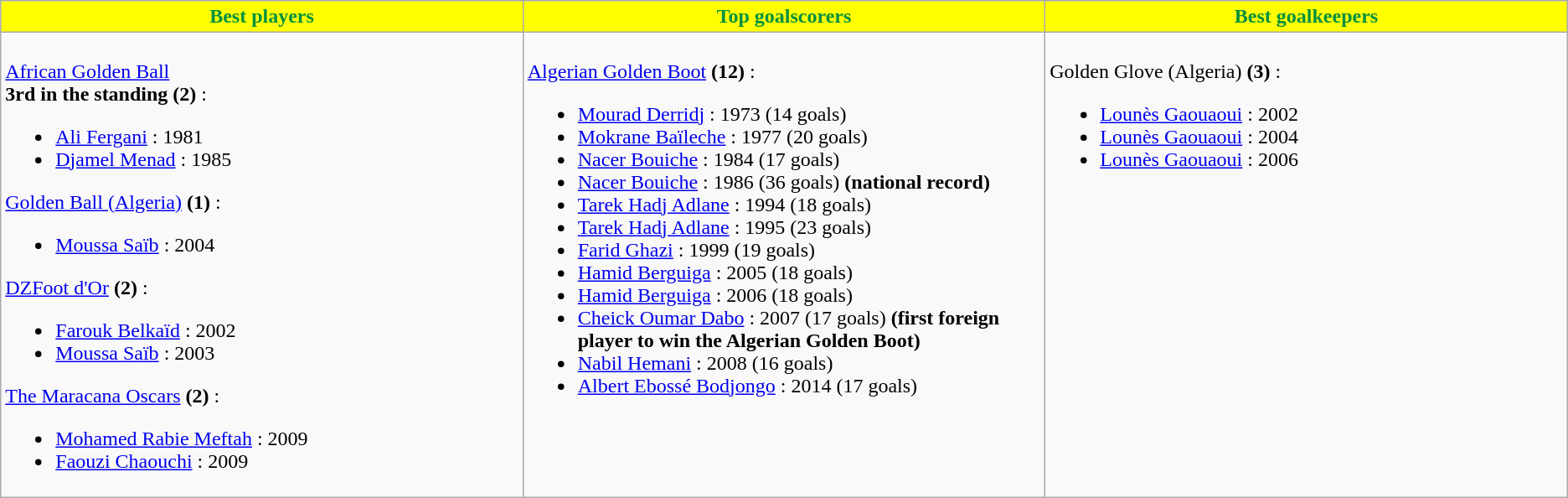<table class="wikitable centre">
<tr>
<th scope="col" style="color:#009040; background:#FFFF00;" width="33%">Best players</th>
<th scope="col" style="color:#009040; background:#FFFF00;" width="33%">Top goalscorers</th>
<th scope="col" style="color:#009040; background:#FFFF00;" width="33%">Best goalkeepers</th>
</tr>
<tr style="vertical-align:top">
<td><br><a href='#'>African Golden Ball</a><br><strong>3rd in the standing (2)</strong> :<ul><li> <a href='#'>Ali Fergani</a> : 1981</li><li> <a href='#'>Djamel Menad</a> : 1985</li></ul> <a href='#'>Golden Ball (Algeria)</a> <strong>(1)</strong> :<ul><li> <a href='#'>Moussa Saïb</a> : 2004</li></ul> <a href='#'>DZFoot d'Or</a> <strong>(2)</strong> :<ul><li> <a href='#'>Farouk Belkaïd</a> : 2002</li><li> <a href='#'>Moussa Saïb</a> : 2003</li></ul> <a href='#'>The Maracana Oscars</a> <strong>(2)</strong> :<ul><li> <a href='#'>Mohamed Rabie Meftah</a> : 2009</li><li> <a href='#'>Faouzi Chaouchi</a> : 2009</li></ul></td>
<td><br> <a href='#'>Algerian Golden Boot</a> <strong>(12)</strong> :<ul><li> <a href='#'>Mourad Derridj</a> : 1973 (14 goals)</li><li> <a href='#'>Mokrane Baïleche</a> : 1977 (20 goals)</li><li> <a href='#'>Nacer Bouiche</a> : 1984 (17 goals)</li><li> <a href='#'>Nacer Bouiche</a> : 1986 (36 goals) <strong>(national record)</strong></li><li> <a href='#'>Tarek Hadj Adlane</a> : 1994 (18 goals)</li><li> <a href='#'>Tarek Hadj Adlane</a> : 1995 (23 goals)</li><li> <a href='#'>Farid Ghazi</a> : 1999 (19 goals)</li><li> <a href='#'>Hamid Berguiga</a> : 2005 (18 goals)</li><li> <a href='#'>Hamid Berguiga</a> : 2006 (18 goals)</li><li> <a href='#'>Cheick Oumar Dabo</a> : 2007 (17 goals)  <strong>(first foreign player to win the Algerian Golden Boot)</strong></li><li> <a href='#'>Nabil Hemani</a> : 2008 (16 goals)</li><li> <a href='#'>Albert Ebossé Bodjongo</a> : 2014 (17 goals)</li></ul></td>
<td><br> Golden Glove (Algeria) <strong>(3)</strong> :<ul><li> <a href='#'>Lounès Gaouaoui</a> : 2002</li><li> <a href='#'>Lounès Gaouaoui</a> : 2004</li><li> <a href='#'>Lounès Gaouaoui</a> : 2006</li></ul></td>
</tr>
</table>
